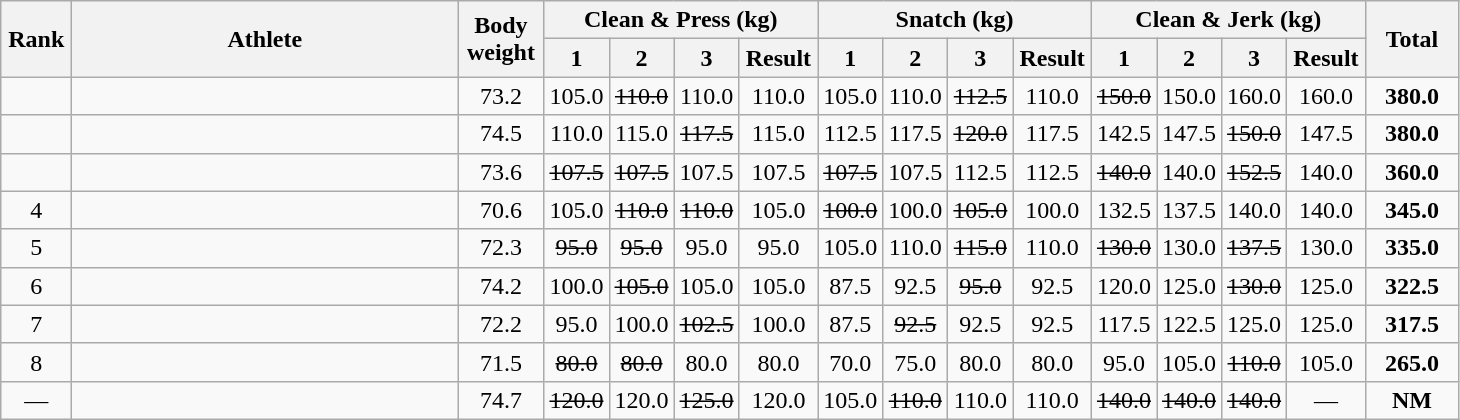<table class = "wikitable" style="text-align:center;">
<tr>
<th rowspan=2 width=40>Rank</th>
<th rowspan=2 width=250>Athlete</th>
<th rowspan=2 width=50>Body weight</th>
<th colspan=4>Clean & Press (kg)</th>
<th colspan=4>Snatch (kg)</th>
<th colspan=4>Clean & Jerk (kg)</th>
<th rowspan=2 width=55>Total</th>
</tr>
<tr>
<th width=35>1</th>
<th width=35>2</th>
<th width=35>3</th>
<th width=45>Result</th>
<th width=35>1</th>
<th width=35>2</th>
<th width=35>3</th>
<th width=45>Result</th>
<th width=35>1</th>
<th width=35>2</th>
<th width=35>3</th>
<th width=45>Result</th>
</tr>
<tr>
<td></td>
<td align=left></td>
<td>73.2</td>
<td>105.0</td>
<td><s>110.0</s></td>
<td>110.0</td>
<td>110.0</td>
<td>105.0</td>
<td>110.0</td>
<td><s>112.5</s></td>
<td>110.0</td>
<td><s>150.0</s></td>
<td>150.0</td>
<td>160.0</td>
<td>160.0</td>
<td><strong>380.0</strong></td>
</tr>
<tr>
<td></td>
<td align=left></td>
<td>74.5</td>
<td>110.0</td>
<td>115.0</td>
<td><s>117.5</s></td>
<td>115.0</td>
<td>112.5</td>
<td>117.5</td>
<td><s>120.0</s></td>
<td>117.5</td>
<td>142.5</td>
<td>147.5</td>
<td><s>150.0</s></td>
<td>147.5</td>
<td><strong>380.0</strong></td>
</tr>
<tr>
<td></td>
<td align=left></td>
<td>73.6</td>
<td><s>107.5</s></td>
<td><s>107.5</s></td>
<td>107.5</td>
<td>107.5</td>
<td><s>107.5</s></td>
<td>107.5</td>
<td>112.5</td>
<td>112.5</td>
<td><s>140.0</s></td>
<td>140.0</td>
<td><s>152.5</s></td>
<td>140.0</td>
<td><strong>360.0</strong></td>
</tr>
<tr>
<td>4</td>
<td align=left></td>
<td>70.6</td>
<td>105.0</td>
<td><s>110.0</s></td>
<td><s>110.0</s></td>
<td>105.0</td>
<td><s>100.0</s></td>
<td>100.0</td>
<td><s>105.0</s></td>
<td>100.0</td>
<td>132.5</td>
<td>137.5</td>
<td>140.0</td>
<td>140.0</td>
<td><strong>345.0</strong></td>
</tr>
<tr>
<td>5</td>
<td align=left></td>
<td>72.3</td>
<td><s>95.0</s></td>
<td><s>95.0</s></td>
<td>95.0</td>
<td>95.0</td>
<td>105.0</td>
<td>110.0</td>
<td><s>115.0</s></td>
<td>110.0</td>
<td><s>130.0</s></td>
<td>130.0</td>
<td><s>137.5</s></td>
<td>130.0</td>
<td><strong>335.0</strong></td>
</tr>
<tr>
<td>6</td>
<td align=left></td>
<td>74.2</td>
<td>100.0</td>
<td><s>105.0</s></td>
<td>105.0</td>
<td>105.0</td>
<td>87.5</td>
<td>92.5</td>
<td><s>95.0</s></td>
<td>92.5</td>
<td>120.0</td>
<td>125.0</td>
<td><s>130.0</s></td>
<td>125.0</td>
<td><strong>322.5</strong></td>
</tr>
<tr>
<td>7</td>
<td align=left></td>
<td>72.2</td>
<td>95.0</td>
<td>100.0</td>
<td><s>102.5</s></td>
<td>100.0</td>
<td>87.5</td>
<td><s>92.5</s></td>
<td>92.5</td>
<td>92.5</td>
<td>117.5</td>
<td>122.5</td>
<td>125.0</td>
<td>125.0</td>
<td><strong>317.5</strong></td>
</tr>
<tr>
<td>8</td>
<td align=left></td>
<td>71.5</td>
<td><s>80.0</s></td>
<td><s>80.0</s></td>
<td>80.0</td>
<td>80.0</td>
<td>70.0</td>
<td>75.0</td>
<td>80.0</td>
<td>80.0</td>
<td>95.0</td>
<td>105.0</td>
<td><s>110.0</s></td>
<td>105.0</td>
<td><strong>265.0</strong></td>
</tr>
<tr>
<td>—</td>
<td align=left></td>
<td>74.7</td>
<td><s>120.0</s></td>
<td>120.0</td>
<td><s>125.0</s></td>
<td>120.0</td>
<td>105.0</td>
<td><s>110.0</s></td>
<td>110.0</td>
<td>110.0</td>
<td><s>140.0</s></td>
<td><s>140.0</s></td>
<td><s>140.0</s></td>
<td>—</td>
<td><strong>NM</strong></td>
</tr>
</table>
